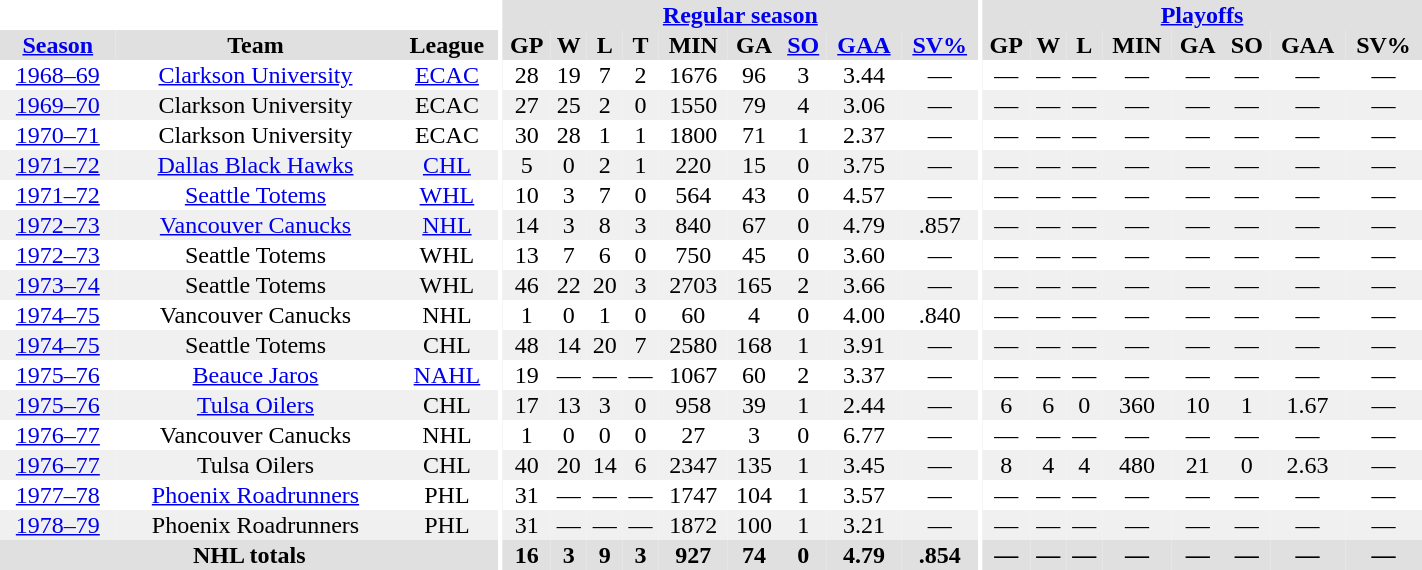<table border="0" cellpadding="1" cellspacing="0" style="width:75%; text-align:center;">
<tr bgcolor="#e0e0e0">
<th colspan="3" bgcolor="#ffffff"></th>
<th rowspan="99" bgcolor="#ffffff"></th>
<th colspan="9" bgcolor="#e0e0e0"><a href='#'>Regular season</a></th>
<th rowspan="99" bgcolor="#ffffff"></th>
<th colspan="8" bgcolor="#e0e0e0"><a href='#'>Playoffs</a></th>
</tr>
<tr bgcolor="#e0e0e0">
<th><a href='#'>Season</a></th>
<th>Team</th>
<th>League</th>
<th>GP</th>
<th>W</th>
<th>L</th>
<th>T</th>
<th>MIN</th>
<th>GA</th>
<th><a href='#'>SO</a></th>
<th><a href='#'>GAA</a></th>
<th><a href='#'>SV%</a></th>
<th>GP</th>
<th>W</th>
<th>L</th>
<th>MIN</th>
<th>GA</th>
<th>SO</th>
<th>GAA</th>
<th>SV%</th>
</tr>
<tr>
<td><a href='#'>1968–69</a></td>
<td><a href='#'>Clarkson University</a></td>
<td><a href='#'>ECAC</a></td>
<td>28</td>
<td>19</td>
<td>7</td>
<td>2</td>
<td>1676</td>
<td>96</td>
<td>3</td>
<td>3.44</td>
<td>—</td>
<td>—</td>
<td>—</td>
<td>—</td>
<td>—</td>
<td>—</td>
<td>—</td>
<td>—</td>
<td>—</td>
</tr>
<tr bgcolor="#f0f0f0">
<td><a href='#'>1969–70</a></td>
<td>Clarkson University</td>
<td>ECAC</td>
<td>27</td>
<td>25</td>
<td>2</td>
<td>0</td>
<td>1550</td>
<td>79</td>
<td>4</td>
<td>3.06</td>
<td>—</td>
<td>—</td>
<td>—</td>
<td>—</td>
<td>—</td>
<td>—</td>
<td>—</td>
<td>—</td>
<td>—</td>
</tr>
<tr>
<td><a href='#'>1970–71</a></td>
<td>Clarkson University</td>
<td>ECAC</td>
<td>30</td>
<td>28</td>
<td>1</td>
<td>1</td>
<td>1800</td>
<td>71</td>
<td>1</td>
<td>2.37</td>
<td>—</td>
<td>—</td>
<td>—</td>
<td>—</td>
<td>—</td>
<td>—</td>
<td>—</td>
<td>—</td>
<td>—</td>
</tr>
<tr bgcolor="#f0f0f0">
<td><a href='#'>1971–72</a></td>
<td><a href='#'>Dallas Black Hawks</a></td>
<td><a href='#'>CHL</a></td>
<td>5</td>
<td>0</td>
<td>2</td>
<td>1</td>
<td>220</td>
<td>15</td>
<td>0</td>
<td>3.75</td>
<td>—</td>
<td>—</td>
<td>—</td>
<td>—</td>
<td>—</td>
<td>—</td>
<td>—</td>
<td>—</td>
<td>—</td>
</tr>
<tr>
<td><a href='#'>1971–72</a></td>
<td><a href='#'>Seattle Totems</a></td>
<td><a href='#'>WHL</a></td>
<td>10</td>
<td>3</td>
<td>7</td>
<td>0</td>
<td>564</td>
<td>43</td>
<td>0</td>
<td>4.57</td>
<td>—</td>
<td>—</td>
<td>—</td>
<td>—</td>
<td>—</td>
<td>—</td>
<td>—</td>
<td>—</td>
<td>—</td>
</tr>
<tr bgcolor="#f0f0f0">
<td><a href='#'>1972–73</a></td>
<td><a href='#'>Vancouver Canucks</a></td>
<td><a href='#'>NHL</a></td>
<td>14</td>
<td>3</td>
<td>8</td>
<td>3</td>
<td>840</td>
<td>67</td>
<td>0</td>
<td>4.79</td>
<td>.857</td>
<td>—</td>
<td>—</td>
<td>—</td>
<td>—</td>
<td>—</td>
<td>—</td>
<td>—</td>
<td>—</td>
</tr>
<tr>
<td><a href='#'>1972–73</a></td>
<td>Seattle Totems</td>
<td>WHL</td>
<td>13</td>
<td>7</td>
<td>6</td>
<td>0</td>
<td>750</td>
<td>45</td>
<td>0</td>
<td>3.60</td>
<td>—</td>
<td>—</td>
<td>—</td>
<td>—</td>
<td>—</td>
<td>—</td>
<td>—</td>
<td>—</td>
<td>—</td>
</tr>
<tr bgcolor="#f0f0f0">
<td><a href='#'>1973–74</a></td>
<td>Seattle Totems</td>
<td>WHL</td>
<td>46</td>
<td>22</td>
<td>20</td>
<td>3</td>
<td>2703</td>
<td>165</td>
<td>2</td>
<td>3.66</td>
<td>—</td>
<td>—</td>
<td>—</td>
<td>—</td>
<td>—</td>
<td>—</td>
<td>—</td>
<td>—</td>
<td>—</td>
</tr>
<tr>
<td><a href='#'>1974–75</a></td>
<td>Vancouver Canucks</td>
<td>NHL</td>
<td>1</td>
<td>0</td>
<td>1</td>
<td>0</td>
<td>60</td>
<td>4</td>
<td>0</td>
<td>4.00</td>
<td>.840</td>
<td>—</td>
<td>—</td>
<td>—</td>
<td>—</td>
<td>—</td>
<td>—</td>
<td>—</td>
<td>—</td>
</tr>
<tr bgcolor="#f0f0f0">
<td><a href='#'>1974–75</a></td>
<td>Seattle Totems</td>
<td>CHL</td>
<td>48</td>
<td>14</td>
<td>20</td>
<td>7</td>
<td>2580</td>
<td>168</td>
<td>1</td>
<td>3.91</td>
<td>—</td>
<td>—</td>
<td>—</td>
<td>—</td>
<td>—</td>
<td>—</td>
<td>—</td>
<td>—</td>
<td>—</td>
</tr>
<tr>
<td><a href='#'>1975–76</a></td>
<td><a href='#'>Beauce Jaros</a></td>
<td><a href='#'>NAHL</a></td>
<td>19</td>
<td>—</td>
<td>—</td>
<td>—</td>
<td>1067</td>
<td>60</td>
<td>2</td>
<td>3.37</td>
<td>—</td>
<td>—</td>
<td>—</td>
<td>—</td>
<td>—</td>
<td>—</td>
<td>—</td>
<td>—</td>
<td>—</td>
</tr>
<tr bgcolor="#f0f0f0">
<td><a href='#'>1975–76</a></td>
<td><a href='#'>Tulsa Oilers</a></td>
<td>CHL</td>
<td>17</td>
<td>13</td>
<td>3</td>
<td>0</td>
<td>958</td>
<td>39</td>
<td>1</td>
<td>2.44</td>
<td>—</td>
<td>6</td>
<td>6</td>
<td>0</td>
<td>360</td>
<td>10</td>
<td>1</td>
<td>1.67</td>
<td>—</td>
</tr>
<tr>
<td><a href='#'>1976–77</a></td>
<td>Vancouver Canucks</td>
<td>NHL</td>
<td>1</td>
<td>0</td>
<td>0</td>
<td>0</td>
<td>27</td>
<td>3</td>
<td>0</td>
<td>6.77</td>
<td>—</td>
<td>—</td>
<td>—</td>
<td>—</td>
<td>—</td>
<td>—</td>
<td>—</td>
<td>—</td>
<td>—</td>
</tr>
<tr bgcolor="#f0f0f0">
<td><a href='#'>1976–77</a></td>
<td>Tulsa Oilers</td>
<td>CHL</td>
<td>40</td>
<td>20</td>
<td>14</td>
<td>6</td>
<td>2347</td>
<td>135</td>
<td>1</td>
<td>3.45</td>
<td>—</td>
<td>8</td>
<td>4</td>
<td>4</td>
<td>480</td>
<td>21</td>
<td>0</td>
<td>2.63</td>
<td>—</td>
</tr>
<tr>
<td><a href='#'>1977–78</a></td>
<td><a href='#'>Phoenix Roadrunners</a></td>
<td>PHL</td>
<td>31</td>
<td>—</td>
<td>—</td>
<td>—</td>
<td>1747</td>
<td>104</td>
<td>1</td>
<td>3.57</td>
<td>—</td>
<td>—</td>
<td>—</td>
<td>—</td>
<td>—</td>
<td>—</td>
<td>—</td>
<td>—</td>
<td>—</td>
</tr>
<tr bgcolor="#f0f0f0">
<td><a href='#'>1978–79</a></td>
<td>Phoenix Roadrunners</td>
<td>PHL</td>
<td>31</td>
<td>—</td>
<td>—</td>
<td>—</td>
<td>1872</td>
<td>100</td>
<td>1</td>
<td>3.21</td>
<td>—</td>
<td>—</td>
<td>—</td>
<td>—</td>
<td>—</td>
<td>—</td>
<td>—</td>
<td>—</td>
<td>—</td>
</tr>
<tr bgcolor="#e0e0e0">
<th colspan="3">NHL totals</th>
<th>16</th>
<th>3</th>
<th>9</th>
<th>3</th>
<th>927</th>
<th>74</th>
<th>0</th>
<th>4.79</th>
<th>.854</th>
<th>—</th>
<th>—</th>
<th>—</th>
<th>—</th>
<th>—</th>
<th>—</th>
<th>—</th>
<th>—</th>
</tr>
</table>
